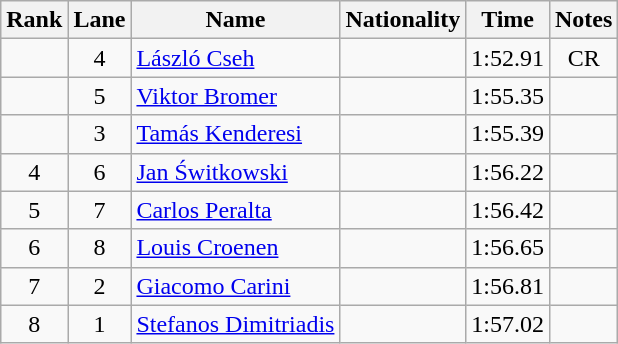<table class="wikitable sortable" style="text-align:center">
<tr>
<th>Rank</th>
<th>Lane</th>
<th>Name</th>
<th>Nationality</th>
<th>Time</th>
<th>Notes</th>
</tr>
<tr>
<td></td>
<td>4</td>
<td align=left><a href='#'>László Cseh</a></td>
<td align=left></td>
<td>1:52.91</td>
<td>CR</td>
</tr>
<tr>
<td></td>
<td>5</td>
<td align=left><a href='#'>Viktor Bromer</a></td>
<td align=left></td>
<td>1:55.35</td>
<td></td>
</tr>
<tr>
<td></td>
<td>3</td>
<td align=left><a href='#'>Tamás Kenderesi</a></td>
<td align=left></td>
<td>1:55.39</td>
<td></td>
</tr>
<tr>
<td>4</td>
<td>6</td>
<td align=left><a href='#'>Jan Świtkowski</a></td>
<td align=left></td>
<td>1:56.22</td>
<td></td>
</tr>
<tr>
<td>5</td>
<td>7</td>
<td align=left><a href='#'>Carlos Peralta</a></td>
<td align=left></td>
<td>1:56.42</td>
<td></td>
</tr>
<tr>
<td>6</td>
<td>8</td>
<td align=left><a href='#'>Louis Croenen</a></td>
<td align=left></td>
<td>1:56.65</td>
<td></td>
</tr>
<tr>
<td>7</td>
<td>2</td>
<td align=left><a href='#'>Giacomo Carini</a></td>
<td align=left></td>
<td>1:56.81</td>
<td></td>
</tr>
<tr>
<td>8</td>
<td>1</td>
<td align=left><a href='#'>Stefanos Dimitriadis</a></td>
<td align=left></td>
<td>1:57.02</td>
<td></td>
</tr>
</table>
